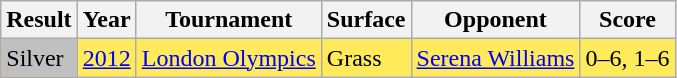<table class="sortable wikitable">
<tr>
<th>Result</th>
<th>Year</th>
<th>Tournament</th>
<th>Surface</th>
<th>Opponent</th>
<th>Score</th>
</tr>
<tr bgcolor=FFEA5C>
<td bgcolor=silver>Silver</td>
<td><a href='#'>2012</a></td>
<td><a href='#'>London Olympics</a></td>
<td>Grass</td>
<td> <a href='#'>Serena Williams</a></td>
<td>0–6, 1–6</td>
</tr>
</table>
